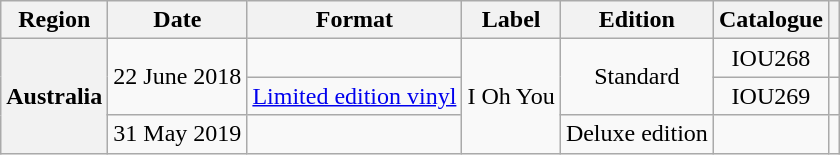<table class="wikitable plainrowheaders" style="text-align:center;">
<tr>
<th>Region</th>
<th>Date</th>
<th>Format</th>
<th>Label</th>
<th>Edition</th>
<th>Catalogue</th>
<th></th>
</tr>
<tr>
<th scope="row" rowspan="3">Australia</th>
<td rowspan="2">22 June 2018</td>
<td></td>
<td rowspan="3">I Oh You</td>
<td rowspan="2">Standard</td>
<td>IOU268</td>
<td></td>
</tr>
<tr>
<td><a href='#'>Limited edition vinyl</a></td>
<td>IOU269</td>
<td></td>
</tr>
<tr>
<td>31 May 2019</td>
<td></td>
<td>Deluxe edition</td>
<td></td>
<td></td>
</tr>
</table>
